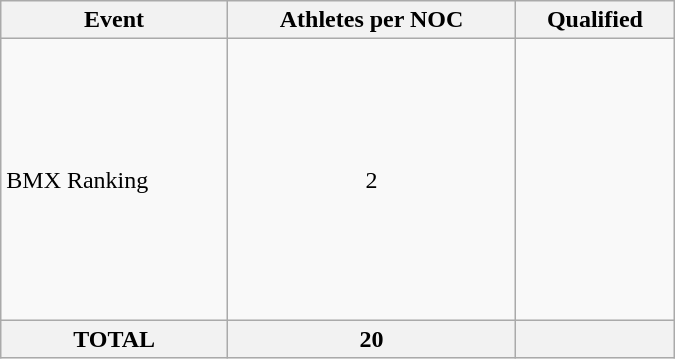<table class="wikitable" width=450>
<tr>
<th>Event</th>
<th>Athletes per NOC</th>
<th>Qualified</th>
</tr>
<tr>
<td>BMX Ranking</td>
<td align=center>2</td>
<td><br><br><br><br><br><br><br><br><br><br></td>
</tr>
<tr>
<th>TOTAL</th>
<th colspan="1">20</th>
<th></th>
</tr>
</table>
